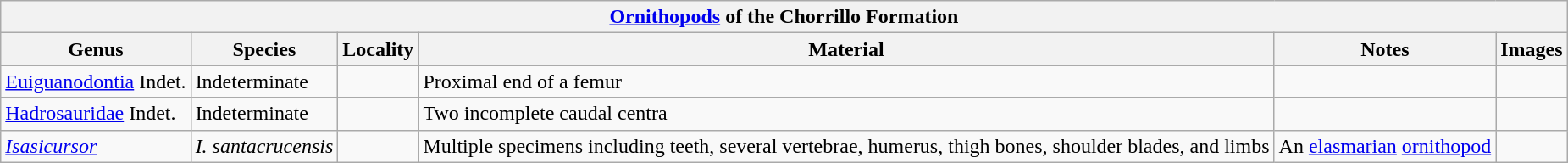<table class="wikitable" align="center">
<tr>
<th colspan="7" align="center"><a href='#'>Ornithopods</a> of the Chorrillo Formation</th>
</tr>
<tr>
<th>Genus</th>
<th>Species</th>
<th>Locality</th>
<th>Material</th>
<th>Notes</th>
<th>Images</th>
</tr>
<tr>
<td><a href='#'>Euiguanodontia</a> Indet.</td>
<td>Indeterminate</td>
<td></td>
<td>Proximal end of a femur</td>
<td></td>
<td></td>
</tr>
<tr>
<td><a href='#'>Hadrosauridae</a> Indet.</td>
<td>Indeterminate</td>
<td></td>
<td>Two incomplete caudal centra</td>
<td></td>
<td></td>
</tr>
<tr>
<td><em><a href='#'>Isasicursor</a></em></td>
<td><em>I. santacrucensis</em></td>
<td></td>
<td>Multiple specimens including teeth, several vertebrae, humerus, thigh bones, shoulder blades, and limbs</td>
<td>An <a href='#'>elasmarian</a> <a href='#'>ornithopod</a></td>
<td></td>
</tr>
</table>
